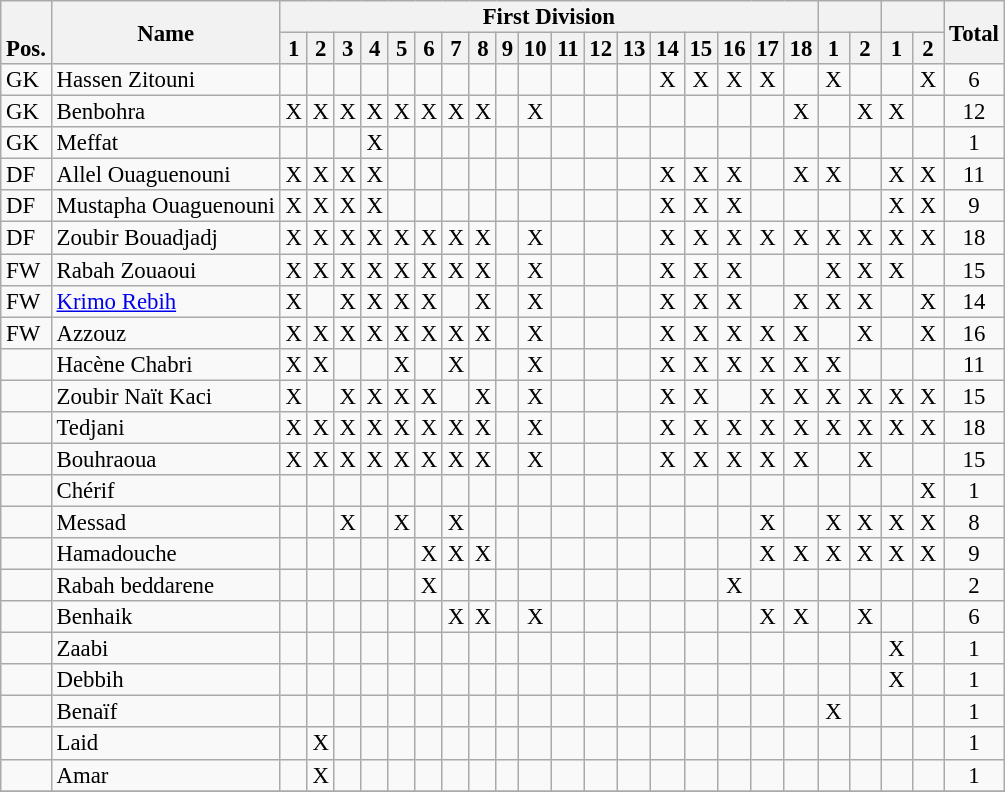<table class="wikitable sortable alternance"  style="font-size:95%; text-align:center; line-height:14px;">
<tr>
<th rowspan="2" valign="bottom">Pos.</th>
<th rowspan="2">Name</th>
<th colspan="18" width="85">First Division</th>
<th colspan="2" width="35"></th>
<th colspan="2" width="35"></th>
<th rowspan="2">Total</th>
</tr>
<tr>
<th>1</th>
<th>2</th>
<th>3</th>
<th>4</th>
<th>5</th>
<th>6</th>
<th>7</th>
<th>8</th>
<th>9</th>
<th>10</th>
<th>11</th>
<th>12</th>
<th>13</th>
<th>14</th>
<th>15</th>
<th>16</th>
<th>17</th>
<th>18</th>
<th>1</th>
<th>2</th>
<th>1</th>
<th>2</th>
</tr>
<tr>
<td align="left">GK</td>
<td align="left"> Hassen Zitouni</td>
<td></td>
<td></td>
<td></td>
<td></td>
<td></td>
<td></td>
<td></td>
<td></td>
<td></td>
<td></td>
<td></td>
<td></td>
<td></td>
<td>X</td>
<td>X</td>
<td>X</td>
<td>X</td>
<td></td>
<td>X</td>
<td></td>
<td></td>
<td>X</td>
<td>6</td>
</tr>
<tr>
<td align="left">GK</td>
<td align="left"> Benbohra</td>
<td>X</td>
<td>X</td>
<td>X</td>
<td>X</td>
<td>X</td>
<td>X</td>
<td>X</td>
<td>X</td>
<td></td>
<td>X</td>
<td></td>
<td></td>
<td></td>
<td></td>
<td></td>
<td></td>
<td></td>
<td>X</td>
<td></td>
<td>X</td>
<td>X</td>
<td></td>
<td>12</td>
</tr>
<tr>
<td align="left">GK</td>
<td align="left"> Meffat</td>
<td></td>
<td></td>
<td></td>
<td>X</td>
<td></td>
<td></td>
<td></td>
<td></td>
<td></td>
<td></td>
<td></td>
<td></td>
<td></td>
<td></td>
<td></td>
<td></td>
<td></td>
<td></td>
<td></td>
<td></td>
<td></td>
<td></td>
<td>1</td>
</tr>
<tr>
<td align="left">DF</td>
<td align="left"> Allel Ouaguenouni</td>
<td>X</td>
<td>X</td>
<td>X</td>
<td>X</td>
<td></td>
<td></td>
<td></td>
<td></td>
<td></td>
<td></td>
<td></td>
<td></td>
<td></td>
<td>X</td>
<td>X</td>
<td>X</td>
<td></td>
<td>X</td>
<td>X</td>
<td></td>
<td>X</td>
<td>X</td>
<td>11</td>
</tr>
<tr>
<td align="left">DF</td>
<td align="left"> Mustapha Ouaguenouni</td>
<td>X</td>
<td>X</td>
<td>X</td>
<td>X</td>
<td></td>
<td></td>
<td></td>
<td></td>
<td></td>
<td></td>
<td></td>
<td></td>
<td></td>
<td>X</td>
<td>X</td>
<td>X</td>
<td></td>
<td></td>
<td></td>
<td></td>
<td>X</td>
<td>X</td>
<td>9</td>
</tr>
<tr>
<td align="left">DF</td>
<td align="left"> Zoubir Bouadjadj</td>
<td>X</td>
<td>X</td>
<td>X</td>
<td>X</td>
<td>X</td>
<td>X</td>
<td>X</td>
<td>X</td>
<td></td>
<td>X</td>
<td></td>
<td></td>
<td></td>
<td>X</td>
<td>X</td>
<td>X</td>
<td>X</td>
<td>X</td>
<td>X</td>
<td>X</td>
<td>X</td>
<td>X</td>
<td>18</td>
</tr>
<tr>
<td align="left">FW</td>
<td align="left"> Rabah Zouaoui</td>
<td>X</td>
<td>X</td>
<td>X</td>
<td>X</td>
<td>X</td>
<td>X</td>
<td>X</td>
<td>X</td>
<td></td>
<td>X</td>
<td></td>
<td></td>
<td></td>
<td>X</td>
<td>X</td>
<td>X</td>
<td></td>
<td></td>
<td>X</td>
<td>X</td>
<td>X</td>
<td></td>
<td>15</td>
</tr>
<tr>
<td align="left">FW</td>
<td align="left"> <a href='#'>Krimo Rebih</a></td>
<td>X</td>
<td></td>
<td>X</td>
<td>X</td>
<td>X</td>
<td>X</td>
<td></td>
<td>X</td>
<td></td>
<td>X</td>
<td></td>
<td></td>
<td></td>
<td>X</td>
<td>X</td>
<td>X</td>
<td></td>
<td>X</td>
<td>X</td>
<td>X</td>
<td></td>
<td>X</td>
<td>14</td>
</tr>
<tr>
<td align="left">FW</td>
<td align="left"> Azzouz</td>
<td>X</td>
<td>X</td>
<td>X</td>
<td>X</td>
<td>X</td>
<td>X</td>
<td>X</td>
<td>X</td>
<td></td>
<td>X</td>
<td></td>
<td></td>
<td></td>
<td>X</td>
<td>X</td>
<td>X</td>
<td>X</td>
<td>X</td>
<td></td>
<td>X</td>
<td></td>
<td>X</td>
<td>16</td>
</tr>
<tr>
<td align="left"></td>
<td align="left"> Hacène Chabri</td>
<td>X</td>
<td>X</td>
<td></td>
<td></td>
<td>X</td>
<td></td>
<td>X</td>
<td></td>
<td></td>
<td>X</td>
<td></td>
<td></td>
<td></td>
<td>X</td>
<td>X</td>
<td>X</td>
<td>X</td>
<td>X</td>
<td>X</td>
<td></td>
<td></td>
<td></td>
<td>11</td>
</tr>
<tr>
<td align="left"></td>
<td align="left"> Zoubir Naït Kaci</td>
<td>X</td>
<td></td>
<td>X</td>
<td>X</td>
<td>X</td>
<td>X</td>
<td></td>
<td>X</td>
<td></td>
<td>X</td>
<td></td>
<td></td>
<td></td>
<td>X</td>
<td>X</td>
<td></td>
<td>X</td>
<td>X</td>
<td>X</td>
<td>X</td>
<td>X</td>
<td>X</td>
<td>15</td>
</tr>
<tr>
<td align="left"></td>
<td align="left"> Tedjani</td>
<td>X</td>
<td>X</td>
<td>X</td>
<td>X</td>
<td>X</td>
<td>X</td>
<td>X</td>
<td>X</td>
<td></td>
<td>X</td>
<td></td>
<td></td>
<td></td>
<td>X</td>
<td>X</td>
<td>X</td>
<td>X</td>
<td>X</td>
<td>X</td>
<td>X</td>
<td>X</td>
<td>X</td>
<td>18</td>
</tr>
<tr>
<td align="left"></td>
<td align="left"> Bouhraoua</td>
<td>X</td>
<td>X</td>
<td>X</td>
<td>X</td>
<td>X</td>
<td>X</td>
<td>X</td>
<td>X</td>
<td></td>
<td>X</td>
<td></td>
<td></td>
<td></td>
<td>X</td>
<td>X</td>
<td>X</td>
<td>X</td>
<td>X</td>
<td></td>
<td>X</td>
<td></td>
<td></td>
<td>15</td>
</tr>
<tr>
<td align="left"></td>
<td align="left"> Chérif</td>
<td></td>
<td></td>
<td></td>
<td></td>
<td></td>
<td></td>
<td></td>
<td></td>
<td></td>
<td></td>
<td></td>
<td></td>
<td></td>
<td></td>
<td></td>
<td></td>
<td></td>
<td></td>
<td></td>
<td></td>
<td></td>
<td>X</td>
<td>1</td>
</tr>
<tr>
<td align="left"></td>
<td align="left"> Messad</td>
<td></td>
<td></td>
<td>X</td>
<td></td>
<td>X</td>
<td></td>
<td>X</td>
<td></td>
<td></td>
<td></td>
<td></td>
<td></td>
<td></td>
<td></td>
<td></td>
<td></td>
<td>X</td>
<td></td>
<td>X</td>
<td>X</td>
<td>X</td>
<td>X</td>
<td>8</td>
</tr>
<tr>
<td align="left"></td>
<td align="left"> Hamadouche</td>
<td></td>
<td></td>
<td></td>
<td></td>
<td></td>
<td>X</td>
<td>X</td>
<td>X</td>
<td></td>
<td></td>
<td></td>
<td></td>
<td></td>
<td></td>
<td></td>
<td></td>
<td>X</td>
<td>X</td>
<td>X</td>
<td>X</td>
<td>X</td>
<td>X</td>
<td>9</td>
</tr>
<tr>
<td align="left"></td>
<td align="left"> Rabah beddarene</td>
<td></td>
<td></td>
<td></td>
<td></td>
<td></td>
<td>X</td>
<td></td>
<td></td>
<td></td>
<td></td>
<td></td>
<td></td>
<td></td>
<td></td>
<td></td>
<td>X</td>
<td></td>
<td></td>
<td></td>
<td></td>
<td></td>
<td></td>
<td>2</td>
</tr>
<tr>
<td align="left"></td>
<td align="left"> Benhaik</td>
<td></td>
<td></td>
<td></td>
<td></td>
<td></td>
<td></td>
<td>X</td>
<td>X</td>
<td></td>
<td>X</td>
<td></td>
<td></td>
<td></td>
<td></td>
<td></td>
<td></td>
<td>X</td>
<td>X</td>
<td></td>
<td>X</td>
<td></td>
<td></td>
<td>6</td>
</tr>
<tr>
<td align="left"></td>
<td align="left"> Zaabi</td>
<td></td>
<td></td>
<td></td>
<td></td>
<td></td>
<td></td>
<td></td>
<td></td>
<td></td>
<td></td>
<td></td>
<td></td>
<td></td>
<td></td>
<td></td>
<td></td>
<td></td>
<td></td>
<td></td>
<td></td>
<td>X</td>
<td></td>
<td>1</td>
</tr>
<tr>
<td align="left"></td>
<td align="left"> Debbih</td>
<td></td>
<td></td>
<td></td>
<td></td>
<td></td>
<td></td>
<td></td>
<td></td>
<td></td>
<td></td>
<td></td>
<td></td>
<td></td>
<td></td>
<td></td>
<td></td>
<td></td>
<td></td>
<td></td>
<td></td>
<td>X</td>
<td></td>
<td>1</td>
</tr>
<tr>
<td align="left"></td>
<td align="left"> Benaïf</td>
<td></td>
<td></td>
<td></td>
<td></td>
<td></td>
<td></td>
<td></td>
<td></td>
<td></td>
<td></td>
<td></td>
<td></td>
<td></td>
<td></td>
<td></td>
<td></td>
<td></td>
<td></td>
<td>X</td>
<td></td>
<td></td>
<td></td>
<td>1</td>
</tr>
<tr>
<td align="left"></td>
<td align="left"> Laid</td>
<td></td>
<td>X</td>
<td></td>
<td></td>
<td></td>
<td></td>
<td></td>
<td></td>
<td></td>
<td></td>
<td></td>
<td></td>
<td></td>
<td></td>
<td></td>
<td></td>
<td></td>
<td></td>
<td></td>
<td></td>
<td></td>
<td></td>
<td>1</td>
</tr>
<tr>
<td align="left"></td>
<td align="left"> Amar</td>
<td></td>
<td>X</td>
<td></td>
<td></td>
<td></td>
<td></td>
<td></td>
<td></td>
<td></td>
<td></td>
<td></td>
<td></td>
<td></td>
<td></td>
<td></td>
<td></td>
<td></td>
<td></td>
<td></td>
<td></td>
<td></td>
<td></td>
<td>1</td>
</tr>
<tr>
</tr>
</table>
